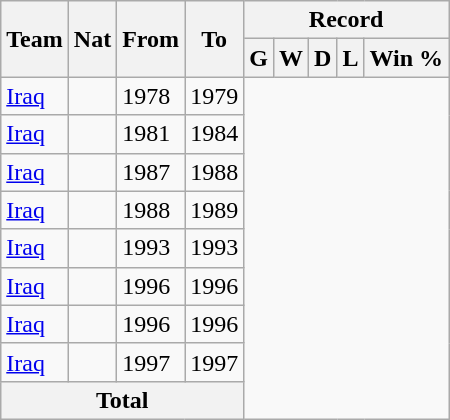<table class="wikitable" style="text-align: center">
<tr>
<th rowspan="2">Team</th>
<th rowspan="2">Nat</th>
<th rowspan="2">From</th>
<th rowspan="2">To</th>
<th colspan="5">Record</th>
</tr>
<tr>
<th>G</th>
<th>W</th>
<th>D</th>
<th>L</th>
<th>Win %</th>
</tr>
<tr>
<td align=left><a href='#'>Iraq</a></td>
<td></td>
<td align=left>1978</td>
<td align=left>1979<br></td>
</tr>
<tr>
<td align=left><a href='#'>Iraq</a></td>
<td></td>
<td align=left>1981</td>
<td align=left>1984<br></td>
</tr>
<tr>
<td align=left><a href='#'>Iraq</a></td>
<td></td>
<td align=left>1987</td>
<td align=left>1988<br></td>
</tr>
<tr>
<td align=left><a href='#'>Iraq</a></td>
<td></td>
<td align=left>1988</td>
<td align=left>1989<br></td>
</tr>
<tr>
<td align=left><a href='#'>Iraq</a></td>
<td></td>
<td align=left>1993</td>
<td align=left>1993<br></td>
</tr>
<tr>
<td align=left><a href='#'>Iraq</a></td>
<td></td>
<td align=left>1996</td>
<td align=left>1996<br></td>
</tr>
<tr>
<td align=left><a href='#'>Iraq</a></td>
<td></td>
<td align=left>1996</td>
<td align=left>1996<br></td>
</tr>
<tr>
<td align=left><a href='#'>Iraq</a></td>
<td></td>
<td align=left>1997</td>
<td align=left>1997<br></td>
</tr>
<tr>
<th colspan="4" align="center" valign=middle>Total<br></th>
</tr>
</table>
